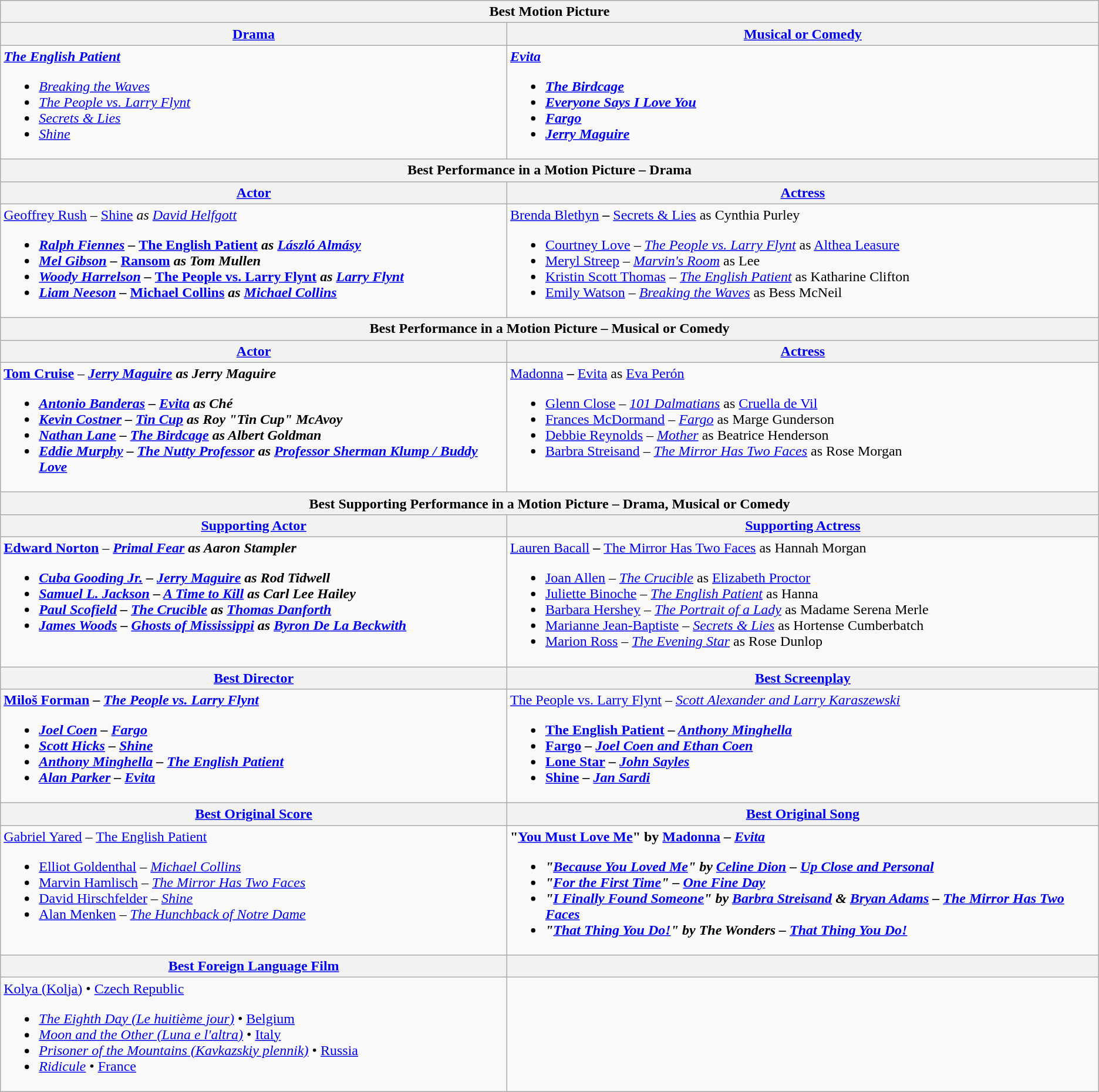<table class="wikitable" style="width=100%">
<tr>
<th colspan="2">Best Motion Picture</th>
</tr>
<tr>
<th style="width=50%"><a href='#'>Drama</a></th>
<th style="width=50%"><a href='#'>Musical or Comedy</a></th>
</tr>
<tr>
<td valign="top"><strong><em><a href='#'>The English Patient</a></em></strong><br><ul><li><em><a href='#'>Breaking the Waves</a></em></li><li><em><a href='#'>The People vs. Larry Flynt</a></em></li><li><em><a href='#'>Secrets & Lies</a></em></li><li><em><a href='#'>Shine</a></em></li></ul></td>
<td valign="top"><strong> <em><a href='#'>Evita</a><strong><em><br><ul><li></em><a href='#'>The Birdcage</a><em></li><li></em><a href='#'>Everyone Says I Love You</a><em></li><li></em><a href='#'>Fargo</a><em></li><li></em><a href='#'>Jerry Maguire</a><em></li></ul></td>
</tr>
<tr>
<th colspan="2">Best Performance in a Motion Picture – Drama</th>
</tr>
<tr>
<th><a href='#'>Actor</a></th>
<th><a href='#'>Actress</a></th>
</tr>
<tr>
<td valign="top"></strong><a href='#'>Geoffrey Rush</a> – </em><a href='#'>Shine</a><em> as <a href='#'>David Helfgott</a><strong><br><ul><li><a href='#'>Ralph Fiennes</a> – </em><a href='#'>The English Patient</a><em> as <a href='#'>László Almásy</a></li><li><a href='#'>Mel Gibson</a> – </em><a href='#'>Ransom</a><em> as Tom Mullen</li><li><a href='#'>Woody Harrelson</a> – </em><a href='#'>The People vs. Larry Flynt</a><em> as <a href='#'>Larry Flynt</a></li><li><a href='#'>Liam Neeson</a> – </em><a href='#'>Michael Collins</a><em> as <a href='#'>Michael Collins</a></li></ul></td>
<td valign="top"></strong><a href='#'>Brenda Blethyn</a><strong> – </em></strong><a href='#'>Secrets & Lies</a></em> as Cynthia Purley</strong><br><ul><li><a href='#'>Courtney Love</a> – <em><a href='#'>The People vs. Larry Flynt</a></em> as <a href='#'>Althea Leasure</a></li><li><a href='#'>Meryl Streep</a> – <em><a href='#'>Marvin's Room</a></em> as Lee</li><li><a href='#'>Kristin Scott Thomas</a> – <em><a href='#'>The English Patient</a></em> as Katharine Clifton</li><li><a href='#'>Emily Watson</a> – <em><a href='#'>Breaking the Waves</a></em> as Bess McNeil</li></ul></td>
</tr>
<tr>
<th colspan="2">Best Performance in a Motion Picture – Musical or Comedy</th>
</tr>
<tr>
<th><a href='#'>Actor</a></th>
<th><a href='#'>Actress</a></th>
</tr>
<tr>
<td valign="top"><strong><a href='#'>Tom Cruise</a></strong> – <strong><em><a href='#'>Jerry Maguire</a><em> as Jerry Maguire<strong><br><ul><li><a href='#'>Antonio Banderas</a> – </em><a href='#'>Evita</a><em> as Ché</li><li><a href='#'>Kevin Costner</a> – </em><a href='#'>Tin Cup</a><em> as Roy "Tin Cup" McAvoy</li><li><a href='#'>Nathan Lane</a> – </em><a href='#'>The Birdcage</a><em> as Albert Goldman</li><li><a href='#'>Eddie Murphy</a> – </em><a href='#'>The Nutty Professor</a><em> as <a href='#'>Professor Sherman Klump / Buddy Love</a></li></ul></td>
<td valign="top"></strong><a href='#'>Madonna</a><strong> – </em></strong><a href='#'>Evita</a></em> as <a href='#'>Eva Perón</a></strong><br><ul><li><a href='#'>Glenn Close</a> – <em><a href='#'>101 Dalmatians</a></em> as <a href='#'>Cruella de Vil</a></li><li><a href='#'>Frances McDormand</a> – <em><a href='#'>Fargo</a></em> as Marge Gunderson</li><li><a href='#'>Debbie Reynolds</a> – <em><a href='#'>Mother</a></em> as Beatrice Henderson</li><li><a href='#'>Barbra Streisand</a> – <em><a href='#'>The Mirror Has Two Faces</a></em> as Rose Morgan</li></ul></td>
</tr>
<tr>
<th colspan="2">Best Supporting Performance in a Motion Picture – Drama, Musical or Comedy</th>
</tr>
<tr>
<th><a href='#'>Supporting Actor</a></th>
<th><a href='#'>Supporting Actress</a></th>
</tr>
<tr>
<td valign="top"><strong><a href='#'>Edward Norton</a></strong> – <strong><em><a href='#'>Primal Fear</a><em> as Aaron Stampler<strong><br><ul><li><a href='#'>Cuba Gooding Jr.</a> – </em><a href='#'>Jerry Maguire</a><em> as Rod Tidwell</li><li><a href='#'>Samuel L. Jackson</a> – </em><a href='#'>A Time to Kill</a><em> as Carl Lee Hailey</li><li><a href='#'>Paul Scofield</a> – </em><a href='#'>The Crucible</a><em> as <a href='#'>Thomas Danforth</a></li><li><a href='#'>James Woods</a> – </em><a href='#'>Ghosts of Mississippi</a><em> as <a href='#'>Byron De La Beckwith</a></li></ul></td>
<td valign="top"></strong><a href='#'>Lauren Bacall</a><strong> – </em></strong><a href='#'>The Mirror Has Two Faces</a></em> as Hannah Morgan</strong><br><ul><li><a href='#'>Joan Allen</a> – <em><a href='#'>The Crucible</a></em> as <a href='#'>Elizabeth Proctor</a></li><li><a href='#'>Juliette Binoche</a> – <em><a href='#'>The English Patient</a></em> as Hanna</li><li><a href='#'>Barbara Hershey</a> – <em><a href='#'>The Portrait of a Lady</a></em> as Madame Serena Merle</li><li><a href='#'>Marianne Jean-Baptiste</a> – <em><a href='#'>Secrets & Lies</a></em> as Hortense Cumberbatch</li><li><a href='#'>Marion Ross</a> – <em><a href='#'>The Evening Star</a></em> as Rose Dunlop</li></ul></td>
</tr>
<tr>
<th><a href='#'>Best Director</a></th>
<th><a href='#'>Best Screenplay</a></th>
</tr>
<tr>
<td valign="top"><strong><a href='#'>Miloš Forman</a> – <em><a href='#'>The People vs. Larry Flynt</a><strong><em><br><ul><li><a href='#'>Joel Coen</a> – </em><a href='#'>Fargo</a><em></li><li><a href='#'>Scott Hicks</a> – </em><a href='#'>Shine</a><em></li><li><a href='#'>Anthony Minghella</a> – </em><a href='#'>The English Patient</a><em></li><li><a href='#'>Alan Parker</a> – </em><a href='#'>Evita</a><em></li></ul></td>
<td valign="top"></strong> </em><a href='#'>The People vs. Larry Flynt</a><em> – <a href='#'>Scott Alexander and Larry Karaszewski</a><strong><br><ul><li></em><a href='#'>The English Patient</a><em> – <a href='#'>Anthony Minghella</a></li><li></em><a href='#'>Fargo</a><em> – <a href='#'>Joel Coen and Ethan Coen</a></li><li></em><a href='#'>Lone Star</a><em> – <a href='#'>John Sayles</a></li><li></em><a href='#'>Shine</a><em> – <a href='#'>Jan Sardi</a></li></ul></td>
</tr>
<tr>
<th><a href='#'>Best Original Score</a></th>
<th><a href='#'>Best Original Song</a></th>
</tr>
<tr>
<td valign="top"></strong><a href='#'>Gabriel Yared</a> – </em><a href='#'>The English Patient</a></em></strong><br><ul><li><a href='#'>Elliot Goldenthal</a> – <em><a href='#'>Michael Collins</a></em></li><li><a href='#'>Marvin Hamlisch</a> – <em><a href='#'>The Mirror Has Two Faces</a></em></li><li><a href='#'>David Hirschfelder</a> – <em><a href='#'>Shine</a></em></li><li><a href='#'>Alan Menken</a> – <em><a href='#'>The Hunchback of Notre Dame</a></em></li></ul></td>
<td valign="top"><strong>"<a href='#'>You Must Love Me</a>" by <a href='#'>Madonna</a> – <em><a href='#'>Evita</a><strong><em><br><ul><li>"<a href='#'>Because You Loved Me</a>" by <a href='#'>Celine Dion</a> – </em><a href='#'>Up Close and Personal</a><em></li><li>"<a href='#'>For the First Time</a>" – </em><a href='#'>One Fine Day</a><em></li><li>"<a href='#'>I Finally Found Someone</a>" by <a href='#'>Barbra Streisand</a> & <a href='#'>Bryan Adams</a> – </em><a href='#'>The Mirror Has Two Faces</a><em></li><li>"<a href='#'>That Thing You Do!</a>" by The Wonders – </em><a href='#'>That Thing You Do!</a><em></li></ul></td>
</tr>
<tr>
<th><a href='#'>Best Foreign Language Film</a></th>
<th></th>
</tr>
<tr>
<td valign="top"></em></strong><a href='#'>Kolya (Kolja)</a></em> • <a href='#'>Czech Republic</a></strong><br><ul><li><em><a href='#'>The Eighth Day (Le huitième jour)</a></em> • <a href='#'>Belgium</a></li><li><em><a href='#'>Moon and the Other (Luna e l'altra)</a></em> • <a href='#'>Italy</a></li><li><em><a href='#'>Prisoner of the Mountains (Kavkazskiy plennik)</a></em> • <a href='#'>Russia</a></li><li><em><a href='#'>Ridicule</a></em> • <a href='#'>France</a></li></ul></td>
<td></td>
</tr>
</table>
